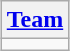<table class=wikitable style="text-align:center; margin:auto">
<tr>
<th><a href='#'>Team</a></th>
</tr>
<tr>
<td style="text-align: center;"></td>
</tr>
</table>
